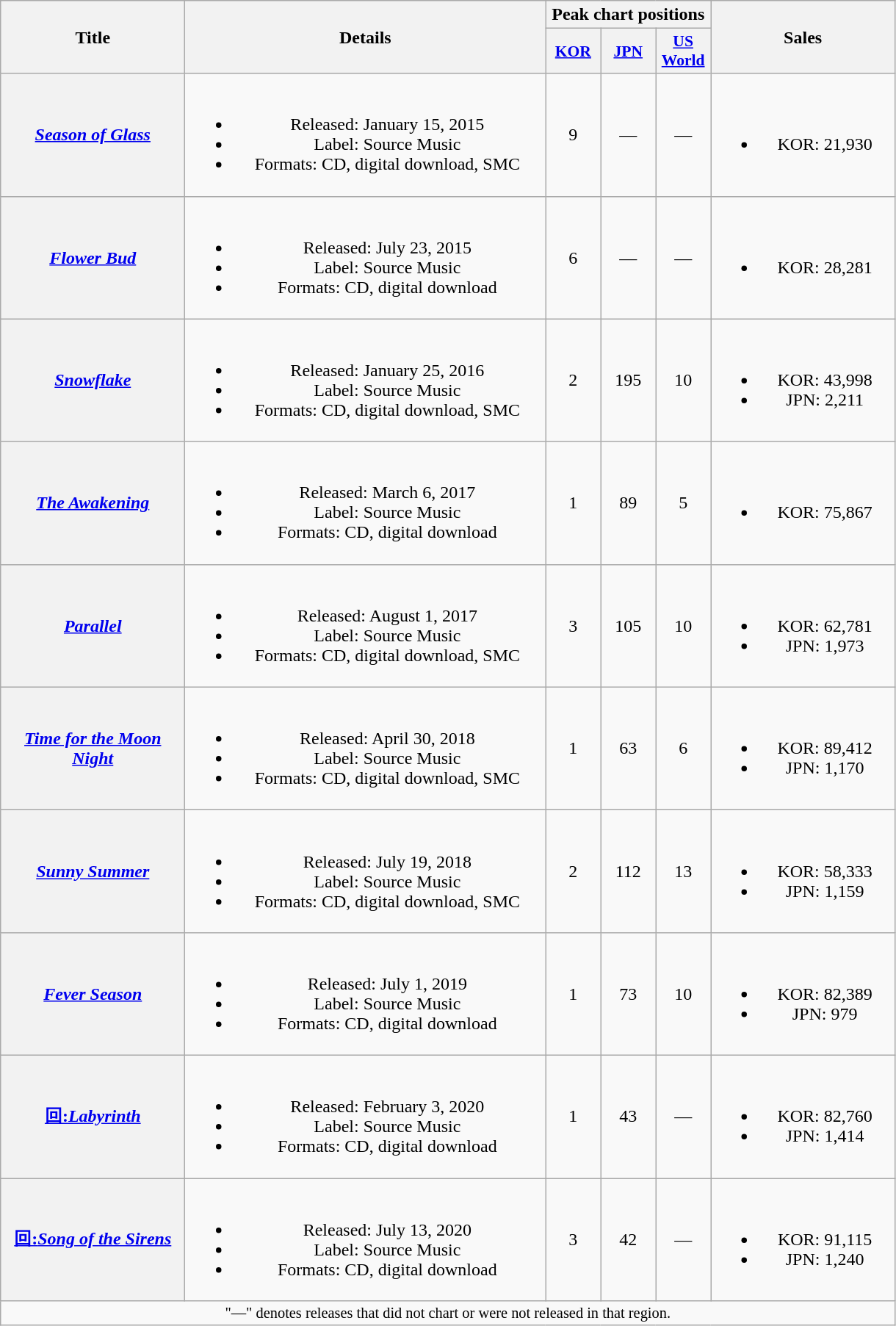<table class="wikitable plainrowheaders" style="text-align:center">
<tr>
<th scope="col" rowspan="2" style="width:10em">Title</th>
<th scope="col" rowspan="2" style="width:20em">Details</th>
<th scope="col" colspan="3">Peak chart positions</th>
<th scope="col" rowspan="2" style="width:10em">Sales</th>
</tr>
<tr>
<th scope="col" style="width:3em;font-size:90%"><a href='#'>KOR</a><br></th>
<th scope="col" style="width:3em;font-size:90%"><a href='#'>JPN</a><br></th>
<th scope="col" style="width:3em;font-size:90%"><a href='#'>US<br>World</a><br></th>
</tr>
<tr>
<th scope="row"><em><a href='#'>Season of Glass</a></em></th>
<td><br><ul><li>Released: January 15, 2015</li><li>Label: Source Music</li><li>Formats: CD, digital download, SMC</li></ul></td>
<td>9</td>
<td>—</td>
<td>—</td>
<td><br><ul><li>KOR: 21,930</li></ul></td>
</tr>
<tr>
<th scope="row"><em><a href='#'>Flower Bud</a></em></th>
<td><br><ul><li>Released: July 23, 2015</li><li>Label: Source Music</li><li>Formats: CD, digital download</li></ul></td>
<td>6</td>
<td>—</td>
<td>—</td>
<td><br><ul><li>KOR: 28,281</li></ul></td>
</tr>
<tr>
<th scope="row"><em><a href='#'>Snowflake</a></em></th>
<td><br><ul><li>Released: January 25, 2016</li><li>Label: Source Music</li><li>Formats: CD, digital download, SMC</li></ul></td>
<td>2</td>
<td>195</td>
<td>10</td>
<td><br><ul><li>KOR: 43,998</li><li>JPN: 2,211</li></ul></td>
</tr>
<tr>
<th scope="row"><em><a href='#'>The Awakening</a></em></th>
<td><br><ul><li>Released: March 6, 2017</li><li>Label: Source Music</li><li>Formats: CD, digital download</li></ul></td>
<td>1</td>
<td>89</td>
<td>5</td>
<td><br><ul><li>KOR: 75,867</li></ul></td>
</tr>
<tr>
<th scope="row"><em><a href='#'>Parallel</a></em></th>
<td><br><ul><li>Released: August 1, 2017</li><li>Label: Source Music</li><li>Formats: CD, digital download, SMC</li></ul></td>
<td>3</td>
<td>105</td>
<td>10</td>
<td><br><ul><li>KOR: 62,781</li><li>JPN: 1,973</li></ul></td>
</tr>
<tr>
<th scope="row"><em><a href='#'>Time for the Moon Night</a></em></th>
<td><br><ul><li>Released: April 30, 2018</li><li>Label: Source Music</li><li>Formats: CD, digital download, SMC</li></ul></td>
<td>1</td>
<td>63</td>
<td>6</td>
<td><br><ul><li>KOR: 89,412</li><li>JPN: 1,170</li></ul></td>
</tr>
<tr>
<th scope="row"><em><a href='#'>Sunny Summer</a></em></th>
<td><br><ul><li>Released: July 19, 2018</li><li>Label: Source Music</li><li>Formats: CD, digital download, SMC</li></ul></td>
<td>2</td>
<td>112</td>
<td>13</td>
<td><br><ul><li>KOR: 58,333</li><li>JPN: 1,159</li></ul></td>
</tr>
<tr>
<th scope="row"><em><a href='#'>Fever Season</a></em></th>
<td><br><ul><li>Released: July 1, 2019</li><li>Label: Source Music</li><li>Formats: CD, digital download</li></ul></td>
<td>1</td>
<td>73</td>
<td>10</td>
<td><br><ul><li>KOR: 82,389</li><li>JPN: 979</li></ul></td>
</tr>
<tr>
<th scope="row"><a href='#'>回:<em>Labyrinth</em></a></th>
<td><br><ul><li>Released: February 3, 2020</li><li>Label: Source Music</li><li>Formats: CD, digital download</li></ul></td>
<td>1</td>
<td>43</td>
<td>—</td>
<td><br><ul><li>KOR: 82,760</li><li>JPN: 1,414</li></ul></td>
</tr>
<tr>
<th scope="row"><a href='#'>回:<em>Song of the Sirens</em></a></th>
<td><br><ul><li>Released: July 13, 2020</li><li>Label: Source Music</li><li>Formats: CD, digital download</li></ul></td>
<td>3</td>
<td>42</td>
<td>—</td>
<td><br><ul><li>KOR: 91,115</li><li>JPN: 1,240</li></ul></td>
</tr>
<tr>
<td colspan="7" style="font-size:85%">"—" denotes releases that did not chart or were not released in that region.</td>
</tr>
</table>
